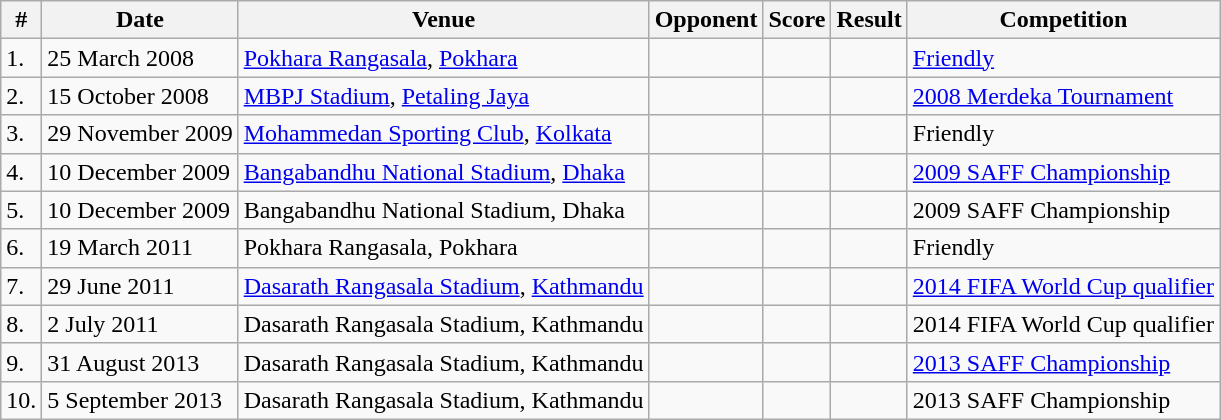<table class="wikitable">
<tr>
<th>#</th>
<th>Date</th>
<th>Venue</th>
<th>Opponent</th>
<th>Score</th>
<th>Result</th>
<th>Competition</th>
</tr>
<tr>
<td>1.</td>
<td>25 March 2008</td>
<td><a href='#'>Pokhara Rangasala</a>, <a href='#'>Pokhara</a></td>
<td></td>
<td></td>
<td></td>
<td><a href='#'>Friendly</a></td>
</tr>
<tr>
<td>2.</td>
<td>15 October 2008</td>
<td><a href='#'>MBPJ Stadium</a>, <a href='#'>Petaling Jaya</a></td>
<td></td>
<td></td>
<td></td>
<td><a href='#'>2008 Merdeka Tournament</a></td>
</tr>
<tr>
<td>3.</td>
<td>29 November  2009</td>
<td><a href='#'>Mohammedan Sporting Club</a>, <a href='#'>Kolkata</a></td>
<td></td>
<td></td>
<td></td>
<td>Friendly</td>
</tr>
<tr>
<td>4.</td>
<td>10 December 2009</td>
<td><a href='#'>Bangabandhu National Stadium</a>, <a href='#'>Dhaka</a></td>
<td></td>
<td></td>
<td></td>
<td><a href='#'>2009 SAFF Championship</a></td>
</tr>
<tr>
<td>5.</td>
<td>10 December 2009</td>
<td>Bangabandhu National Stadium, Dhaka</td>
<td></td>
<td></td>
<td></td>
<td>2009 SAFF Championship</td>
</tr>
<tr>
<td>6.</td>
<td>19 March 2011</td>
<td>Pokhara Rangasala, Pokhara</td>
<td></td>
<td></td>
<td></td>
<td>Friendly</td>
</tr>
<tr>
<td>7.</td>
<td>29 June 2011</td>
<td><a href='#'>Dasarath Rangasala Stadium</a>, <a href='#'>Kathmandu</a></td>
<td></td>
<td></td>
<td></td>
<td><a href='#'>2014 FIFA World Cup qualifier</a></td>
</tr>
<tr>
<td>8.</td>
<td>2 July 2011</td>
<td>Dasarath Rangasala Stadium, Kathmandu</td>
<td></td>
<td></td>
<td></td>
<td>2014 FIFA World Cup qualifier</td>
</tr>
<tr>
<td>9.</td>
<td>31 August 2013</td>
<td>Dasarath Rangasala Stadium, Kathmandu</td>
<td></td>
<td></td>
<td></td>
<td><a href='#'>2013 SAFF Championship</a></td>
</tr>
<tr>
<td>10.</td>
<td>5 September 2013</td>
<td>Dasarath Rangasala Stadium, Kathmandu</td>
<td></td>
<td></td>
<td></td>
<td>2013 SAFF Championship</td>
</tr>
</table>
